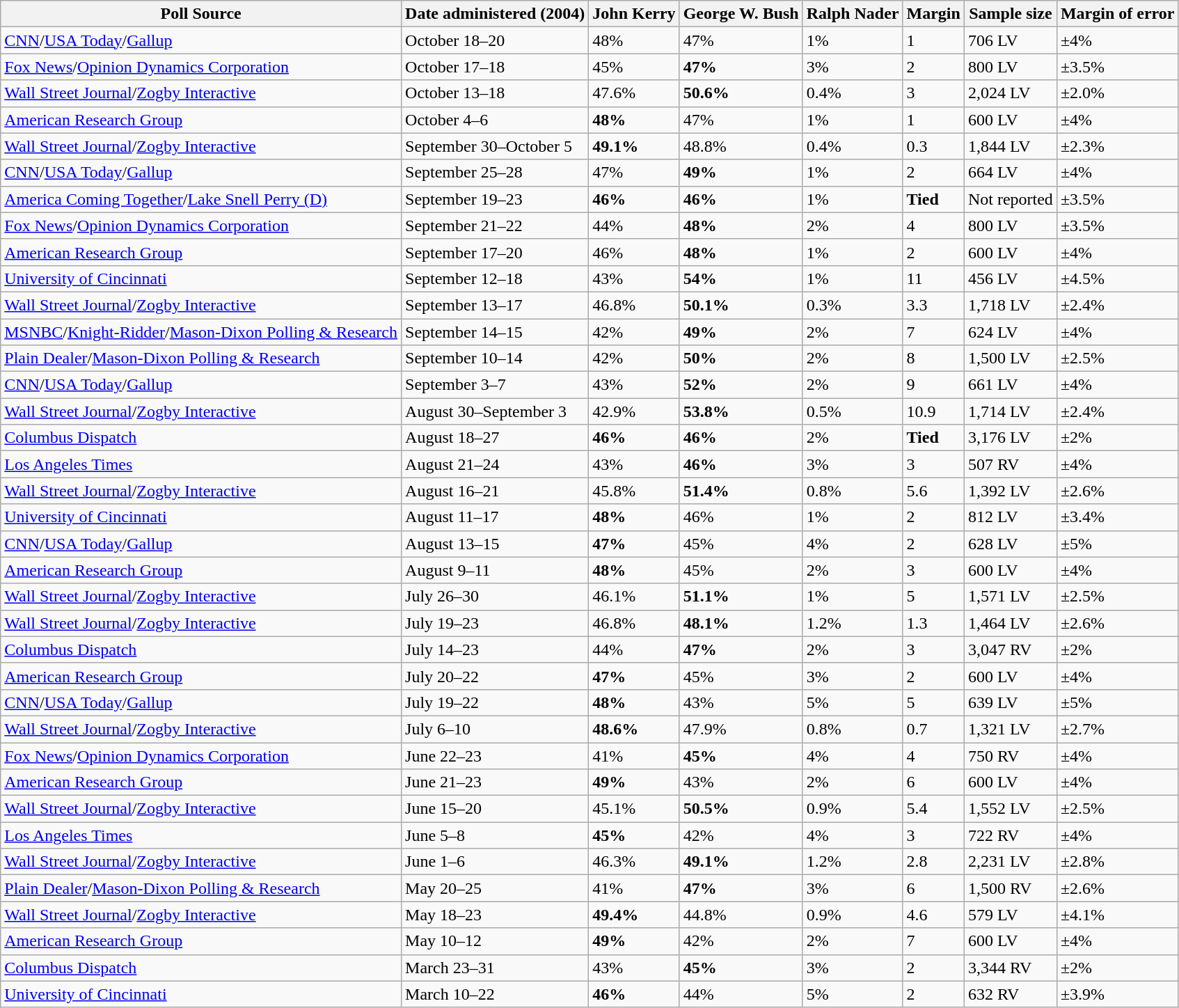<table class="wikitable">
<tr>
<th>Poll Source</th>
<th>Date administered (2004)</th>
<th>John Kerry</th>
<th>George W. Bush</th>
<th>Ralph Nader</th>
<th>Margin</th>
<th>Sample size</th>
<th>Margin of error</th>
</tr>
<tr>
<td><a href='#'>CNN</a>/<a href='#'>USA Today</a>/<a href='#'>Gallup</a></td>
<td>October 18–20</td>
<td>48%</td>
<td>47%</td>
<td>1%</td>
<td>1</td>
<td>706 LV</td>
<td>±4%</td>
</tr>
<tr>
<td><a href='#'>Fox News</a>/<a href='#'>Opinion Dynamics Corporation</a></td>
<td>October 17–18</td>
<td>45%</td>
<td><strong>47%</strong></td>
<td>3%</td>
<td>2</td>
<td>800 LV</td>
<td>±3.5%</td>
</tr>
<tr>
<td><a href='#'>Wall Street Journal</a>/<a href='#'>Zogby Interactive</a></td>
<td>October 13–18</td>
<td>47.6%</td>
<td><strong>50.6%</strong></td>
<td>0.4%</td>
<td>3</td>
<td>2,024 LV</td>
<td>±2.0%</td>
</tr>
<tr>
<td><a href='#'>American Research Group</a></td>
<td>October 4–6</td>
<td><strong>48%</strong></td>
<td>47%</td>
<td>1%</td>
<td>1</td>
<td>600 LV</td>
<td>±4%</td>
</tr>
<tr>
<td><a href='#'>Wall Street Journal</a>/<a href='#'>Zogby Interactive</a></td>
<td>September 30–October 5</td>
<td><strong>49.1%</strong></td>
<td>48.8%</td>
<td>0.4%</td>
<td>0.3</td>
<td>1,844 LV</td>
<td>±2.3%</td>
</tr>
<tr>
<td><a href='#'>CNN</a>/<a href='#'>USA Today</a>/<a href='#'>Gallup</a></td>
<td>September 25–28</td>
<td>47%</td>
<td><strong>49%</strong></td>
<td>1%</td>
<td>2</td>
<td>664 LV</td>
<td>±4%</td>
</tr>
<tr>
<td><a href='#'>America Coming Together</a>/<a href='#'>Lake Snell Perry (D)</a></td>
<td>September 19–23</td>
<td><strong>46%</strong></td>
<td><strong>46%</strong></td>
<td>1%</td>
<td><strong>Tied</strong></td>
<td>Not reported</td>
<td>±3.5%</td>
</tr>
<tr>
<td><a href='#'>Fox News</a>/<a href='#'>Opinion Dynamics Corporation</a></td>
<td>September 21–22</td>
<td>44%</td>
<td><strong>48%</strong></td>
<td>2%</td>
<td>4</td>
<td>800 LV</td>
<td>±3.5%</td>
</tr>
<tr>
<td><a href='#'>American Research Group</a></td>
<td>September 17–20</td>
<td>46%</td>
<td><strong>48%</strong></td>
<td>1%</td>
<td>2</td>
<td>600 LV</td>
<td>±4%</td>
</tr>
<tr>
<td><a href='#'>University of Cincinnati</a></td>
<td>September 12–18</td>
<td>43%</td>
<td><strong>54%</strong></td>
<td>1%</td>
<td>11</td>
<td>456 LV</td>
<td>±4.5%</td>
</tr>
<tr>
<td><a href='#'>Wall Street Journal</a>/<a href='#'>Zogby Interactive</a></td>
<td>September 13–17</td>
<td>46.8%</td>
<td><strong>50.1%</strong></td>
<td>0.3%</td>
<td>3.3</td>
<td>1,718 LV</td>
<td>±2.4%</td>
</tr>
<tr>
<td><a href='#'>MSNBC</a>/<a href='#'>Knight-Ridder</a>/<a href='#'>Mason-Dixon Polling & Research</a></td>
<td>September 14–15</td>
<td>42%</td>
<td><strong>49%</strong></td>
<td>2%</td>
<td>7</td>
<td>624 LV</td>
<td>±4%</td>
</tr>
<tr>
<td><a href='#'>Plain Dealer</a>/<a href='#'>Mason-Dixon Polling & Research</a></td>
<td>September 10–14</td>
<td>42%</td>
<td><strong>50%</strong></td>
<td>2%</td>
<td>8</td>
<td>1,500 LV</td>
<td>±2.5%</td>
</tr>
<tr>
<td><a href='#'>CNN</a>/<a href='#'>USA Today</a>/<a href='#'>Gallup</a></td>
<td>September 3–7</td>
<td>43%</td>
<td><strong>52%</strong></td>
<td>2%</td>
<td>9</td>
<td>661 LV</td>
<td>±4%</td>
</tr>
<tr>
<td><a href='#'>Wall Street Journal</a>/<a href='#'>Zogby Interactive</a></td>
<td>August 30–September 3</td>
<td>42.9%</td>
<td><strong>53.8%</strong></td>
<td>0.5%</td>
<td>10.9</td>
<td>1,714 LV</td>
<td>±2.4%</td>
</tr>
<tr>
<td><a href='#'>Columbus Dispatch</a></td>
<td>August 18–27</td>
<td><strong>46%</strong></td>
<td><strong>46%</strong></td>
<td>2%</td>
<td><strong>Tied</strong></td>
<td>3,176 LV</td>
<td>±2%</td>
</tr>
<tr>
<td><a href='#'>Los Angeles Times</a></td>
<td>August 21–24</td>
<td>43%</td>
<td><strong>46%</strong></td>
<td>3%</td>
<td>3</td>
<td>507 RV</td>
<td>±4%</td>
</tr>
<tr>
<td><a href='#'>Wall Street Journal</a>/<a href='#'>Zogby Interactive</a></td>
<td>August 16–21</td>
<td>45.8%</td>
<td><strong>51.4%</strong></td>
<td>0.8%</td>
<td>5.6</td>
<td>1,392 LV</td>
<td>±2.6%</td>
</tr>
<tr>
<td><a href='#'>University of Cincinnati</a></td>
<td>August 11–17</td>
<td><strong>48%</strong></td>
<td>46%</td>
<td>1%</td>
<td>2</td>
<td>812 LV</td>
<td>±3.4%</td>
</tr>
<tr>
<td><a href='#'>CNN</a>/<a href='#'>USA Today</a>/<a href='#'>Gallup</a></td>
<td>August 13–15</td>
<td><strong>47%</strong></td>
<td>45%</td>
<td>4%</td>
<td>2</td>
<td>628 LV</td>
<td>±5%</td>
</tr>
<tr>
<td><a href='#'>American Research Group</a></td>
<td>August 9–11</td>
<td><strong>48%</strong></td>
<td>45%</td>
<td>2%</td>
<td>3</td>
<td>600 LV</td>
<td>±4%</td>
</tr>
<tr>
<td><a href='#'>Wall Street Journal</a>/<a href='#'>Zogby Interactive</a></td>
<td>July 26–30</td>
<td>46.1%</td>
<td><strong>51.1%</strong></td>
<td>1%</td>
<td>5</td>
<td>1,571 LV</td>
<td>±2.5%</td>
</tr>
<tr>
<td><a href='#'>Wall Street Journal</a>/<a href='#'>Zogby Interactive</a></td>
<td>July 19–23</td>
<td>46.8%</td>
<td><strong>48.1%</strong></td>
<td>1.2%</td>
<td>1.3</td>
<td>1,464 LV</td>
<td>±2.6%</td>
</tr>
<tr>
<td><a href='#'>Columbus Dispatch</a></td>
<td>July 14–23</td>
<td>44%</td>
<td><strong>47%</strong></td>
<td>2%</td>
<td>3</td>
<td>3,047 RV</td>
<td>±2%</td>
</tr>
<tr>
<td><a href='#'>American Research Group</a></td>
<td>July 20–22</td>
<td><strong>47%</strong></td>
<td>45%</td>
<td>3%</td>
<td>2</td>
<td>600 LV</td>
<td>±4%</td>
</tr>
<tr>
<td><a href='#'>CNN</a>/<a href='#'>USA Today</a>/<a href='#'>Gallup</a></td>
<td>July 19–22</td>
<td><strong>48%</strong></td>
<td>43%</td>
<td>5%</td>
<td>5</td>
<td>639 LV</td>
<td>±5%</td>
</tr>
<tr>
<td><a href='#'>Wall Street Journal</a>/<a href='#'>Zogby Interactive</a></td>
<td>July 6–10</td>
<td><strong>48.6%</strong></td>
<td>47.9%</td>
<td>0.8%</td>
<td>0.7</td>
<td>1,321 LV</td>
<td>±2.7%</td>
</tr>
<tr>
<td><a href='#'>Fox News</a>/<a href='#'>Opinion Dynamics Corporation</a></td>
<td>June 22–23</td>
<td>41%</td>
<td><strong>45%</strong></td>
<td>4%</td>
<td>4</td>
<td>750 RV</td>
<td>±4%</td>
</tr>
<tr>
<td><a href='#'>American Research Group</a></td>
<td>June 21–23</td>
<td><strong>49%</strong></td>
<td>43%</td>
<td>2%</td>
<td>6</td>
<td>600 LV</td>
<td>±4%</td>
</tr>
<tr>
<td><a href='#'>Wall Street Journal</a>/<a href='#'>Zogby Interactive</a></td>
<td>June 15–20</td>
<td>45.1%</td>
<td><strong>50.5%</strong></td>
<td>0.9%</td>
<td>5.4</td>
<td>1,552 LV</td>
<td>±2.5%</td>
</tr>
<tr>
<td><a href='#'>Los Angeles Times</a></td>
<td>June 5–8</td>
<td><strong>45%</strong></td>
<td>42%</td>
<td>4%</td>
<td>3</td>
<td>722 RV</td>
<td>±4%</td>
</tr>
<tr>
<td><a href='#'>Wall Street Journal</a>/<a href='#'>Zogby Interactive</a></td>
<td>June 1–6</td>
<td>46.3%</td>
<td><strong>49.1%</strong></td>
<td>1.2%</td>
<td>2.8</td>
<td>2,231 LV</td>
<td>±2.8%</td>
</tr>
<tr>
<td><a href='#'>Plain Dealer</a>/<a href='#'>Mason-Dixon Polling & Research</a></td>
<td>May 20–25</td>
<td>41%</td>
<td><strong>47%</strong></td>
<td>3%</td>
<td>6</td>
<td>1,500 RV</td>
<td>±2.6%</td>
</tr>
<tr>
<td><a href='#'>Wall Street Journal</a>/<a href='#'>Zogby Interactive</a></td>
<td>May 18–23</td>
<td><strong>49.4%</strong></td>
<td>44.8%</td>
<td>0.9%</td>
<td>4.6</td>
<td>579 LV</td>
<td>±4.1%</td>
</tr>
<tr>
<td><a href='#'>American Research Group</a></td>
<td>May 10–12</td>
<td><strong>49%</strong></td>
<td>42%</td>
<td>2%</td>
<td>7</td>
<td>600 LV</td>
<td>±4%</td>
</tr>
<tr>
<td><a href='#'>Columbus Dispatch</a></td>
<td>March 23–31</td>
<td>43%</td>
<td><strong>45%</strong></td>
<td>3%</td>
<td>2</td>
<td>3,344 RV</td>
<td>±2%</td>
</tr>
<tr>
<td><a href='#'>University of Cincinnati</a></td>
<td>March 10–22</td>
<td><strong>46%</strong></td>
<td>44%</td>
<td>5%</td>
<td>2</td>
<td>632 RV</td>
<td>±3.9%</td>
</tr>
</table>
